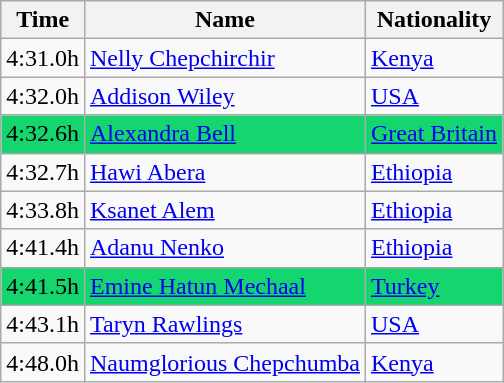<table class="wikitable mw-collapsible mw-collapsed">
<tr>
<th>Time</th>
<th>Name</th>
<th>Nationality</th>
</tr>
<tr>
<td>4:31.0h</td>
<td><a href='#'>Nelly Chepchirchir</a></td>
<td><a href='#'>Kenya</a></td>
</tr>
<tr>
<td>4:32.0h</td>
<td><a href='#'>Addison Wiley</a></td>
<td><a href='#'>USA</a></td>
</tr>
<tr>
<td style="background: #15D56F;">4:32.6h</td>
<td style="background: #15D56F;"><a href='#'> Alexandra Bell</a></td>
<td style="background: #15D56F;"><a href='#'>Great Britain</a></td>
</tr>
<tr>
<td>4:32.7h</td>
<td><a href='#'>Hawi Abera</a></td>
<td><a href='#'>Ethiopia</a></td>
</tr>
<tr>
<td>4:33.8h</td>
<td><a href='#'>Ksanet Alem</a></td>
<td><a href='#'>Ethiopia</a></td>
</tr>
<tr>
<td>4:41.4h</td>
<td><a href='#'>Adanu Nenko</a></td>
<td><a href='#'>Ethiopia</a></td>
</tr>
<tr>
<td style="background: #15D56F;">4:41.5h</td>
<td style="background: #15D56F;"><a href='#'>Emine Hatun Mechaal</a></td>
<td style="background: #15D56F;"><a href='#'>Turkey</a></td>
</tr>
<tr>
<td>4:43.1h</td>
<td><a href='#'>Taryn Rawlings</a></td>
<td><a href='#'>USA</a></td>
</tr>
<tr>
<td>4:48.0h</td>
<td><a href='#'>Naumglorious Chepchumba</a></td>
<td><a href='#'>Kenya</a></td>
</tr>
</table>
